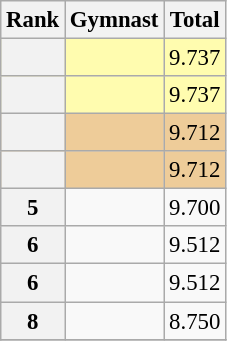<table class="wikitable sortable" style="text-align:center; font-size:95%">
<tr>
<th scope=col>Rank</th>
<th scope=col>Gymnast</th>
<th scope=col>Total</th>
</tr>
<tr bgcolor=fffcaf>
<th scope=row style="text-align:center"></th>
<td align=left></td>
<td>9.737</td>
</tr>
<tr bgcolor=fffcaf>
<th scope=row style="text-align:center"></th>
<td align=left></td>
<td>9.737</td>
</tr>
<tr bgcolor=eecc99>
<th scope=row style="text-align:center"></th>
<td align=left></td>
<td>9.712</td>
</tr>
<tr bgcolor=eecc99>
<th scope=row style="text-align:center"></th>
<td align=left></td>
<td>9.712</td>
</tr>
<tr>
<th scope=row style="text-align:center">5</th>
<td align=left></td>
<td>9.700</td>
</tr>
<tr>
<th scope=row style="text-align:center">6</th>
<td align=left></td>
<td>9.512</td>
</tr>
<tr>
<th scope=row style="text-align:center">6</th>
<td align=left></td>
<td>9.512</td>
</tr>
<tr>
<th scope=row style="text-align:center">8</th>
<td align=left></td>
<td>8.750</td>
</tr>
<tr>
</tr>
</table>
